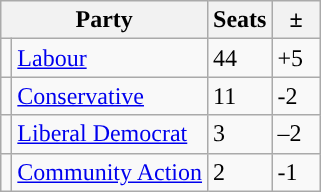<table class="wikitable">
<tr>
<th colspan="2">Party</th>
<th>Seats</th>
<th>  ±  </th>
</tr>
<tr>
<td style="background-color: "></td>
<td><a href='#'>Labour</a></td>
<td>44</td>
<td>+5</td>
</tr>
<tr>
<td style="background-color: "></td>
<td><a href='#'>Conservative</a></td>
<td>11</td>
<td>-2</td>
</tr>
<tr>
<td style="background-color: "></td>
<td><a href='#'>Liberal Democrat</a></td>
<td>3</td>
<td>–2</td>
</tr>
<tr>
<td style="background-color: "></td>
<td><a href='#'>Community Action</a></td>
<td>2</td>
<td>-1</td>
</tr>
</table>
